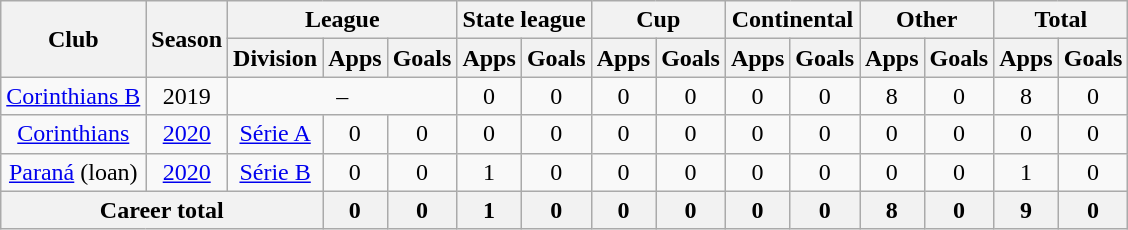<table class="wikitable" style="text-align: center">
<tr>
<th rowspan="2">Club</th>
<th rowspan="2">Season</th>
<th colspan="3">League</th>
<th colspan="2">State league</th>
<th colspan="2">Cup</th>
<th colspan="2">Continental</th>
<th colspan="2">Other</th>
<th colspan="2">Total</th>
</tr>
<tr>
<th>Division</th>
<th>Apps</th>
<th>Goals</th>
<th>Apps</th>
<th>Goals</th>
<th>Apps</th>
<th>Goals</th>
<th>Apps</th>
<th>Goals</th>
<th>Apps</th>
<th>Goals</th>
<th>Apps</th>
<th>Goals</th>
</tr>
<tr>
<td><a href='#'>Corinthians B</a></td>
<td>2019</td>
<td colspan="3">–</td>
<td>0</td>
<td>0</td>
<td>0</td>
<td>0</td>
<td>0</td>
<td>0</td>
<td>8</td>
<td>0</td>
<td>8</td>
<td>0</td>
</tr>
<tr>
<td><a href='#'>Corinthians</a></td>
<td><a href='#'>2020</a></td>
<td><a href='#'>Série A</a></td>
<td>0</td>
<td>0</td>
<td>0</td>
<td>0</td>
<td>0</td>
<td>0</td>
<td>0</td>
<td>0</td>
<td>0</td>
<td>0</td>
<td>0</td>
<td>0</td>
</tr>
<tr>
<td><a href='#'>Paraná</a> (loan)</td>
<td><a href='#'>2020</a></td>
<td><a href='#'>Série B</a></td>
<td>0</td>
<td>0</td>
<td>1</td>
<td>0</td>
<td>0</td>
<td>0</td>
<td>0</td>
<td>0</td>
<td>0</td>
<td>0</td>
<td>1</td>
<td>0</td>
</tr>
<tr>
<th colspan="3"><strong>Career total</strong></th>
<th>0</th>
<th>0</th>
<th>1</th>
<th>0</th>
<th>0</th>
<th>0</th>
<th>0</th>
<th>0</th>
<th>8</th>
<th>0</th>
<th>9</th>
<th>0</th>
</tr>
</table>
